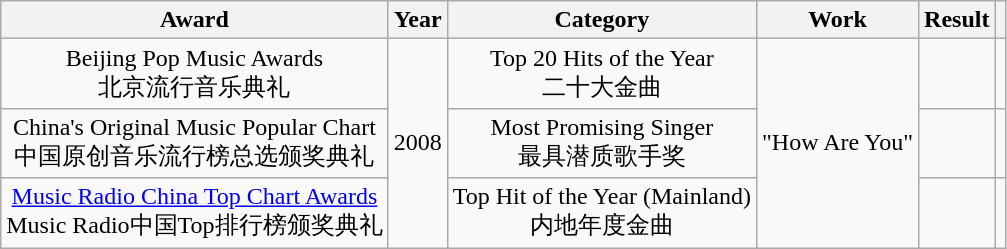<table class="wikitable sortable plainrowheaders" style="text-align:center;">
<tr>
<th scope="col">Award</th>
<th scope="col">Year</th>
<th scope="col">Category</th>
<th scope="col">Work</th>
<th scope="col">Result</th>
<th class="unsortable"></th>
</tr>
<tr>
<td>Beijing Pop Music Awards<br>北京流行音乐典礼</td>
<td rowspan="4">2008</td>
<td>Top 20 Hits of the Year<br>二十大金曲</td>
<td rowspan="3">"How Are You"</td>
<td></td>
<td></td>
</tr>
<tr>
<td>China's Original Music Popular Chart<br>中国原创音乐流行榜总选颁奖典礼</td>
<td>Most Promising Singer<br>最具潜质歌手奖</td>
<td></td>
<td></td>
</tr>
<tr>
<td><a href='#'>Music Radio China Top Chart Awards</a><br>Music Radio中国Top排行榜颁奖典礼</td>
<td>Top Hit of the Year (Mainland)<br>内地年度金曲</td>
<td></td>
<td></td>
</tr>
</table>
